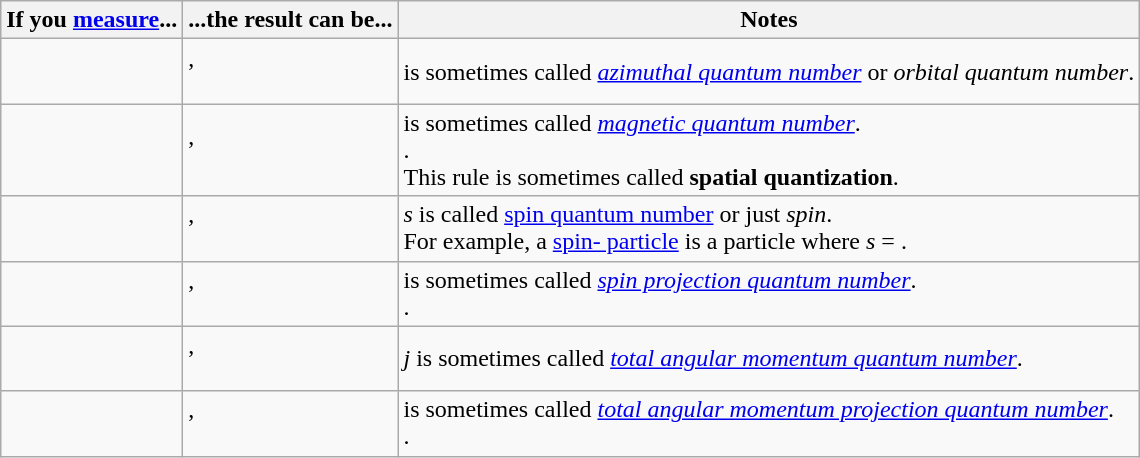<table class="wikitable">
<tr>
<th>If you <a href='#'>measure</a>...</th>
<th>...the result can be...</th>
<th>Notes</th>
</tr>
<tr>
<td></td>
<td>,<br>   </td>
<td> is sometimes called <em><a href='#'>azimuthal quantum number</a></em> or <em>orbital quantum number</em>.</td>
</tr>
<tr>
<td></td>
<td>,<br>   </td>
<td> is sometimes called <em><a href='#'>magnetic quantum number</a></em>.<br>.<br>This rule is sometimes called <strong>spatial quantization</strong>.</td>
</tr>
<tr>
<td></td>
<td>,<br>   </td>
<td><em>s</em> is called <a href='#'>spin quantum number</a> or just <em>spin</em>.<br>For example, a <a href='#'>spin- particle</a> is a particle where <em>s</em> = .</td>
</tr>
<tr>
<td></td>
<td>,<br>   </td>
<td> is sometimes called <em><a href='#'>spin projection quantum number</a></em>.<br>.</td>
</tr>
<tr>
<td></td>
<td>,<br>   </td>
<td><em>j</em> is sometimes called <em><a href='#'>total angular momentum quantum number</a></em>.</td>
</tr>
<tr>
<td></td>
<td>,<br>   </td>
<td> is sometimes called <em><a href='#'>total angular momentum projection quantum number</a></em>.<br>.</td>
</tr>
</table>
